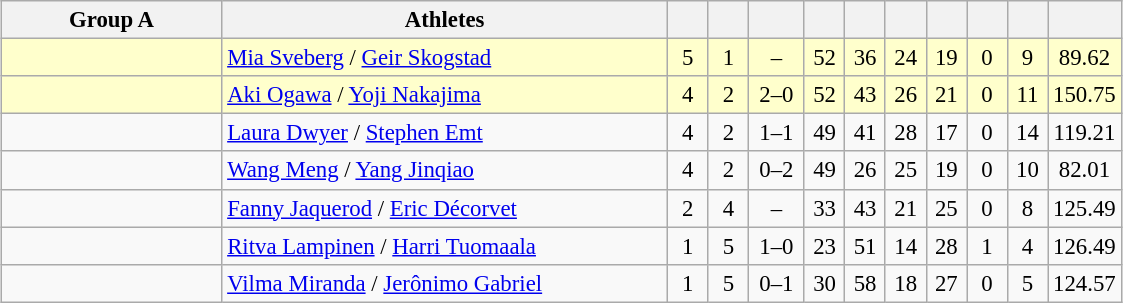<table>
<tr>
<td valign=top width=10%><br><table class="wikitable" style="font-size:95%; text-align:center;">
<tr>
<th width=140>Group A</th>
<th width=290>Athletes</th>
<th width=20></th>
<th width=20></th>
<th width=30></th>
<th width=20></th>
<th width=20></th>
<th width=20></th>
<th width=20></th>
<th width=20></th>
<th width=20></th>
<th width=20></th>
</tr>
<tr bgcolor=#ffffcc>
<td style="text-align:left;"></td>
<td style="text-align:left;"><a href='#'>Mia Sveberg</a> / <a href='#'>Geir Skogstad</a></td>
<td>5</td>
<td>1</td>
<td>–</td>
<td>52</td>
<td>36</td>
<td>24</td>
<td>19</td>
<td>0</td>
<td>9</td>
<td>89.62</td>
</tr>
<tr bgcolor=#ffffcc>
<td style="text-align:left;"></td>
<td style="text-align:left;"><a href='#'>Aki Ogawa</a> / <a href='#'>Yoji Nakajima</a></td>
<td>4</td>
<td>2</td>
<td>2–0</td>
<td>52</td>
<td>43</td>
<td>26</td>
<td>21</td>
<td>0</td>
<td>11</td>
<td>150.75</td>
</tr>
<tr>
<td style="text-align:left;"></td>
<td style="text-align:left;"><a href='#'>Laura Dwyer</a> / <a href='#'>Stephen Emt</a></td>
<td>4</td>
<td>2</td>
<td>1–1</td>
<td>49</td>
<td>41</td>
<td>28</td>
<td>17</td>
<td>0</td>
<td>14</td>
<td>119.21</td>
</tr>
<tr>
<td style="text-align:left;"></td>
<td style="text-align:left;"><a href='#'>Wang Meng</a> / <a href='#'>Yang Jinqiao</a></td>
<td>4</td>
<td>2</td>
<td>0–2</td>
<td>49</td>
<td>26</td>
<td>25</td>
<td>19</td>
<td>0</td>
<td>10</td>
<td>82.01</td>
</tr>
<tr>
<td style="text-align:left;"></td>
<td style="text-align:left;"><a href='#'>Fanny Jaquerod</a> / <a href='#'>Eric Décorvet</a></td>
<td>2</td>
<td>4</td>
<td>–</td>
<td>33</td>
<td>43</td>
<td>21</td>
<td>25</td>
<td>0</td>
<td>8</td>
<td>125.49</td>
</tr>
<tr>
<td style="text-align:left;"></td>
<td style="text-align:left;"><a href='#'>Ritva Lampinen</a> / <a href='#'>Harri Tuomaala</a></td>
<td>1</td>
<td>5</td>
<td>1–0</td>
<td>23</td>
<td>51</td>
<td>14</td>
<td>28</td>
<td>1</td>
<td>4</td>
<td>126.49</td>
</tr>
<tr>
<td style="text-align:left;"></td>
<td style="text-align:left;"><a href='#'>Vilma Miranda</a> / <a href='#'>Jerônimo Gabriel</a></td>
<td>1</td>
<td>5</td>
<td>0–1</td>
<td>30</td>
<td>58</td>
<td>18</td>
<td>27</td>
<td>0</td>
<td>5</td>
<td>124.57</td>
</tr>
</table>
</td>
</tr>
</table>
